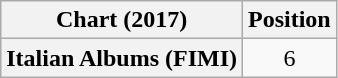<table class="wikitable plainrowheaders" style="text-align:center">
<tr>
<th scope="col">Chart (2017)</th>
<th scope="col">Position</th>
</tr>
<tr>
<th scope="row">Italian Albums (FIMI)</th>
<td>6</td>
</tr>
</table>
